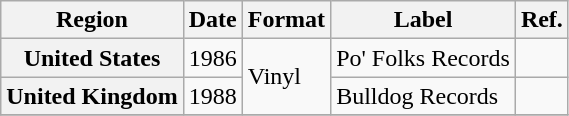<table class="wikitable plainrowheaders">
<tr>
<th scope="col">Region</th>
<th scope="col">Date</th>
<th scope="col">Format</th>
<th scope="col">Label</th>
<th scope="col">Ref.</th>
</tr>
<tr>
<th scope="row">United States</th>
<td>1986</td>
<td rowspan="2">Vinyl</td>
<td>Po' Folks Records</td>
<td></td>
</tr>
<tr>
<th scope="row">United Kingdom</th>
<td>1988</td>
<td>Bulldog Records</td>
<td></td>
</tr>
<tr>
</tr>
</table>
